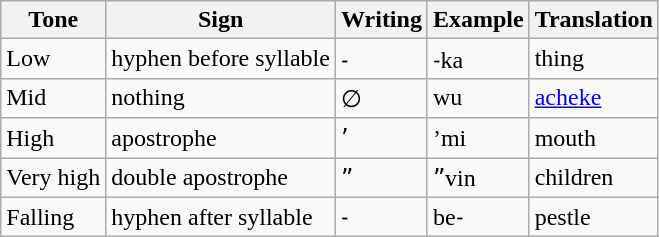<table class="wikitable alternance">
<tr>
<th>Tone</th>
<th>Sign</th>
<th>Writing</th>
<th>Example</th>
<th>Translation</th>
</tr>
<tr>
<td>Low</td>
<td>hyphen before syllable</td>
<td>˗</td>
<td>˗ka</td>
<td>thing</td>
</tr>
<tr>
<td>Mid</td>
<td>nothing</td>
<td>∅</td>
<td>wu</td>
<td><a href='#'>acheke</a></td>
</tr>
<tr>
<td>High</td>
<td>apostrophe</td>
<td>ʼ</td>
<td>’mi</td>
<td>mouth</td>
</tr>
<tr>
<td>Very high</td>
<td>double apostrophe</td>
<td>ˮ</td>
<td>ˮvin</td>
<td>children</td>
</tr>
<tr>
<td>Falling</td>
<td>hyphen after syllable</td>
<td>˗</td>
<td>be˗</td>
<td>pestle</td>
</tr>
</table>
